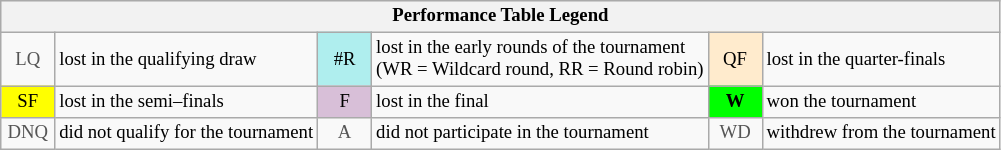<table class="wikitable" style="font-size:78%;">
<tr bgcolor="#efefef">
<th colspan="6">Performance Table Legend</th>
</tr>
<tr>
<td align="center" style="color:#555555;" width="30">LQ</td>
<td>lost in the qualifying draw</td>
<td align="center" style="background:#afeeee;">#R</td>
<td>lost in the early rounds of the tournament<br>(WR = Wildcard round, RR = Round robin)</td>
<td align="center" style="background:#ffebcd;">QF</td>
<td>lost in the quarter-finals</td>
</tr>
<tr>
<td align="center" style="background:yellow;">SF</td>
<td>lost in the semi–finals</td>
<td align="center" style="background:#D8BFD8;">F</td>
<td>lost in the final</td>
<td align="center" style="background:#00ff00;"><strong>W</strong></td>
<td>won the tournament</td>
</tr>
<tr>
<td align="center" style="color:#555555;" width="30">DNQ</td>
<td>did not qualify for the tournament</td>
<td align="center" style="color:#555555;" width="30">A</td>
<td>did not participate in the tournament</td>
<td align="center" style="color:#555555;" width="30">WD</td>
<td>withdrew from the tournament</td>
</tr>
</table>
